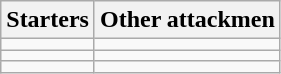<table class="wikitable">
<tr>
<th>Starters</th>
<th>Other attackmen</th>
</tr>
<tr>
<td></td>
<td></td>
</tr>
<tr>
<td></td>
<td></td>
</tr>
<tr>
<td></td>
<td></td>
</tr>
</table>
